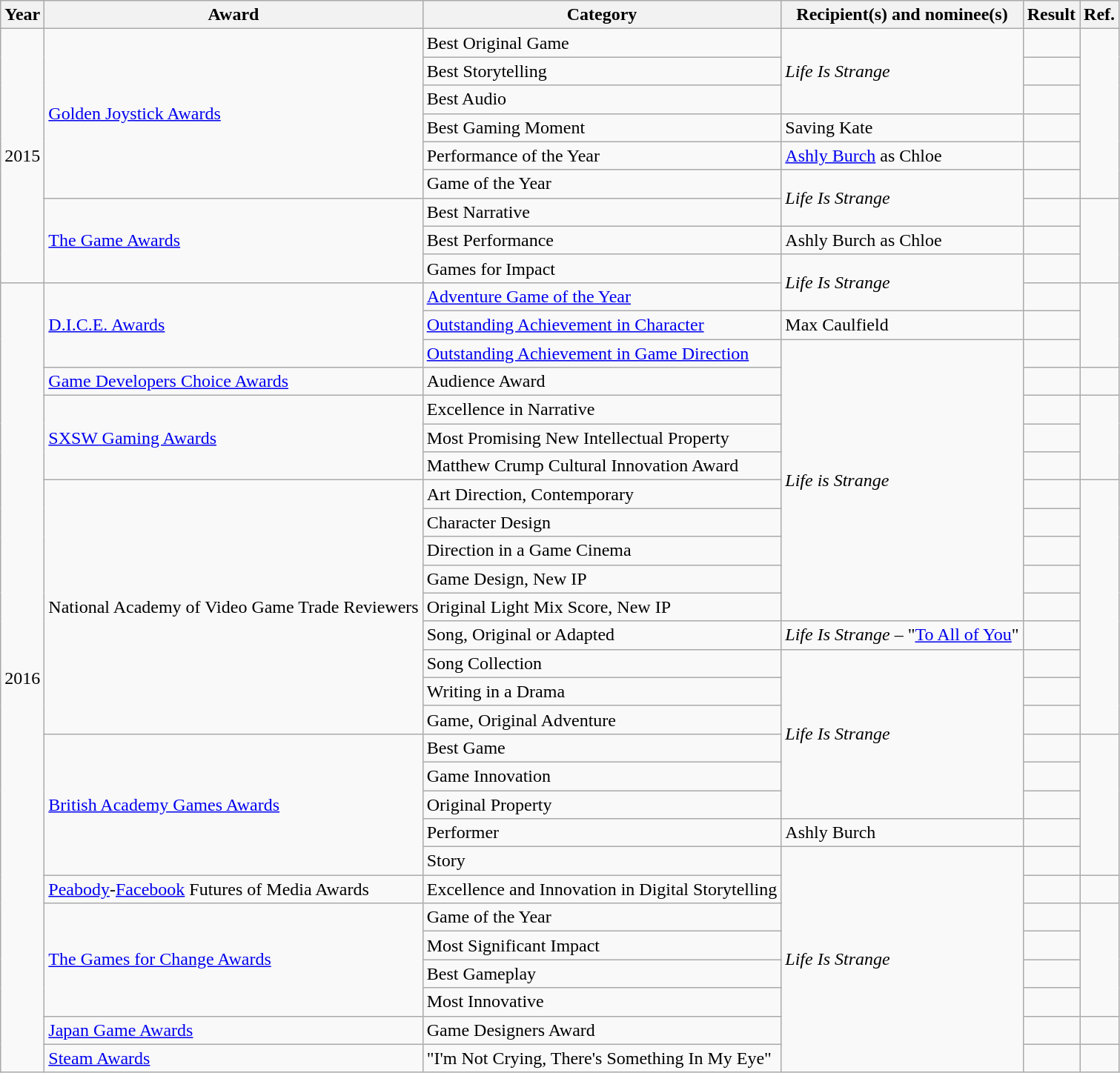<table class="wikitable sortable mw-collapsible">
<tr valign="bottom">
<th>Year</th>
<th>Award</th>
<th>Category</th>
<th>Recipient(s) and nominee(s)</th>
<th>Result</th>
<th class="unsortable">Ref.</th>
</tr>
<tr valign="center">
<td rowspan="9">2015</td>
<td rowspan="6"><a href='#'>Golden Joystick Awards</a></td>
<td>Best Original Game</td>
<td rowspan="3"><em>Life Is Strange</em></td>
<td></td>
<td rowspan="6"></td>
</tr>
<tr valign="center">
<td>Best Storytelling</td>
<td></td>
</tr>
<tr valign="center">
<td>Best Audio</td>
<td></td>
</tr>
<tr valign="center">
<td>Best Gaming Moment</td>
<td>Saving Kate</td>
<td></td>
</tr>
<tr valign="center">
<td>Performance of the Year</td>
<td><a href='#'>Ashly Burch</a> as Chloe</td>
<td></td>
</tr>
<tr valign="center">
<td>Game of the Year</td>
<td rowspan="2"><em>Life Is Strange</em></td>
<td></td>
</tr>
<tr valign="center">
<td rowspan="3"><a href='#'>The Game Awards</a></td>
<td>Best Narrative</td>
<td></td>
<td rowspan="3"></td>
</tr>
<tr valign="center">
<td>Best Performance</td>
<td>Ashly Burch as Chloe</td>
<td></td>
</tr>
<tr valign="center">
<td>Games for Impact</td>
<td rowspan="2"><em>Life Is Strange</em></td>
<td></td>
</tr>
<tr valign="center">
<td rowspan="28">2016</td>
<td rowspan="3"><a href='#'>D.I.C.E. Awards</a></td>
<td><a href='#'>Adventure Game of the Year</a></td>
<td></td>
<td rowspan="3"></td>
</tr>
<tr valign="center">
<td><a href='#'>Outstanding Achievement in Character</a></td>
<td>Max Caulfield</td>
<td></td>
</tr>
<tr valign="center">
<td><a href='#'>Outstanding Achievement in Game Direction</a></td>
<td rowspan="10"><em>Life is Strange</em></td>
<td></td>
</tr>
<tr valign="center">
<td><a href='#'>Game Developers Choice Awards</a></td>
<td>Audience Award</td>
<td></td>
<td></td>
</tr>
<tr valign="center">
<td rowspan="3"><a href='#'>SXSW Gaming Awards</a></td>
<td>Excellence in Narrative</td>
<td></td>
<td rowspan="3"></td>
</tr>
<tr valign="center">
<td>Most Promising New Intellectual Property</td>
<td></td>
</tr>
<tr valign="center">
<td>Matthew Crump Cultural Innovation Award</td>
<td></td>
</tr>
<tr valign="center">
<td rowspan="9">National Academy of Video Game Trade Reviewers</td>
<td>Art Direction, Contemporary</td>
<td></td>
<td rowspan="9"></td>
</tr>
<tr valign="center">
<td>Character Design</td>
<td></td>
</tr>
<tr valign="center">
<td>Direction in a Game Cinema</td>
<td></td>
</tr>
<tr valign="center">
<td>Game Design, New IP</td>
<td></td>
</tr>
<tr valign="center">
<td>Original Light Mix Score, New IP</td>
<td></td>
</tr>
<tr valign="center">
<td>Song, Original or Adapted</td>
<td><em>Life Is Strange</em> – "<a href='#'>To All of You</a>"</td>
<td></td>
</tr>
<tr valign="center">
<td>Song Collection</td>
<td rowspan="6"><em>Life Is Strange</em></td>
<td></td>
</tr>
<tr valign="center">
<td>Writing in a Drama</td>
<td></td>
</tr>
<tr valign="center">
<td>Game, Original Adventure</td>
<td></td>
</tr>
<tr valign="center">
<td rowspan="5"><a href='#'>British Academy Games Awards</a></td>
<td>Best Game</td>
<td></td>
<td rowspan="5"></td>
</tr>
<tr valign="center">
<td>Game Innovation</td>
<td></td>
</tr>
<tr valign="center">
<td>Original Property</td>
<td></td>
</tr>
<tr valign="center">
<td>Performer</td>
<td>Ashly Burch</td>
<td></td>
</tr>
<tr valign="center">
<td>Story</td>
<td rowspan="8"><em>Life Is Strange</em></td>
<td></td>
</tr>
<tr valign="center">
<td><a href='#'>Peabody</a>-<a href='#'>Facebook</a> Futures of Media Awards</td>
<td>Excellence and Innovation in Digital Storytelling</td>
<td></td>
<td></td>
</tr>
<tr valign="center">
<td rowspan="4"><a href='#'>The Games for Change Awards</a></td>
<td>Game of the Year</td>
<td></td>
<td rowspan="4"></td>
</tr>
<tr valign="center">
<td>Most Significant Impact</td>
<td></td>
</tr>
<tr valign="center">
<td>Best Gameplay</td>
<td></td>
</tr>
<tr valign="center">
<td>Most Innovative</td>
<td></td>
</tr>
<tr valign="center">
<td><a href='#'>Japan Game Awards</a></td>
<td>Game Designers Award</td>
<td></td>
<td></td>
</tr>
<tr valign="center">
<td><a href='#'>Steam Awards</a></td>
<td>"I'm Not Crying, There's Something In My Eye"</td>
<td></td>
<td></td>
</tr>
</table>
